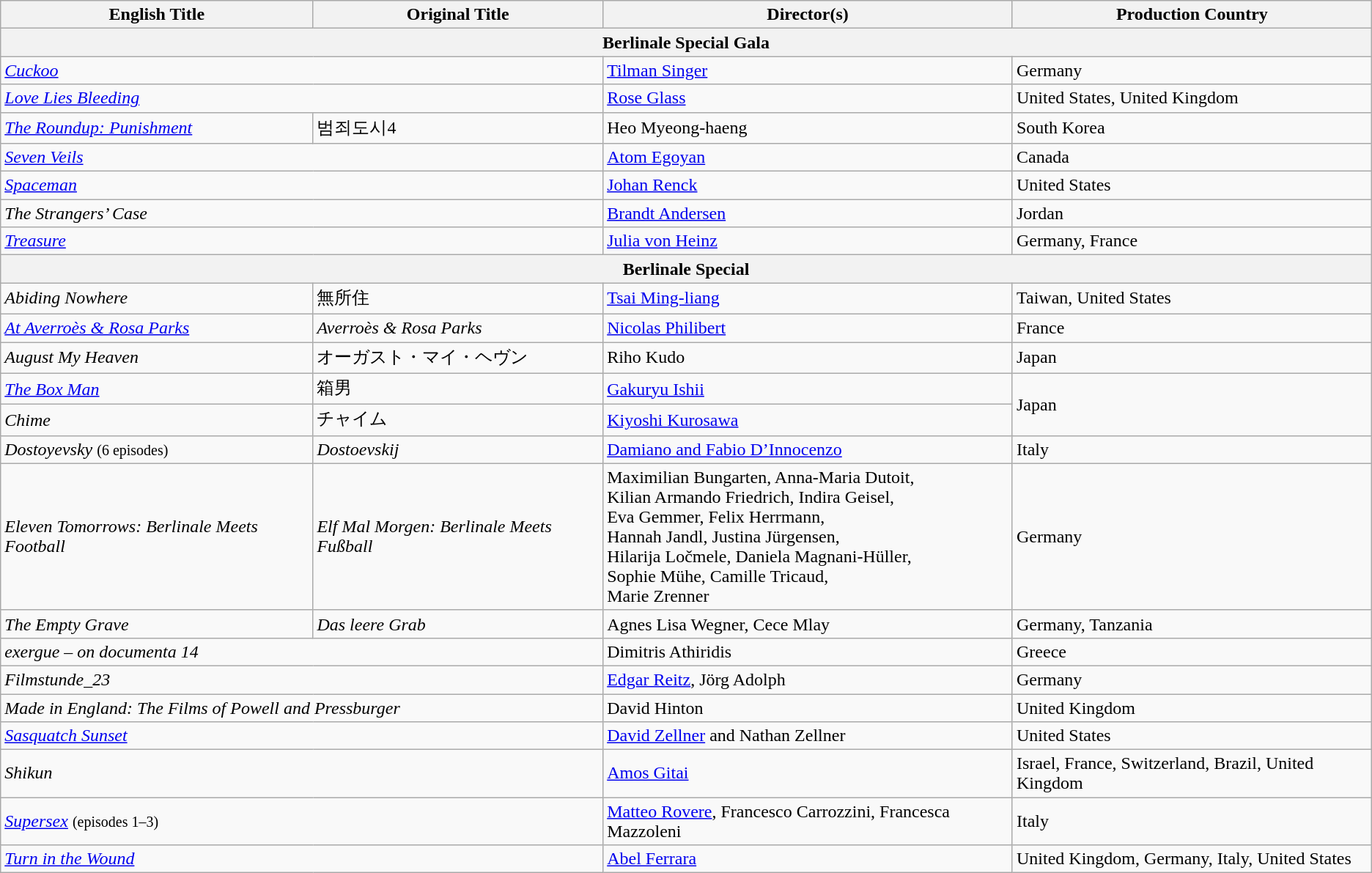<table class="wikitable">
<tr>
<th>English Title</th>
<th>Original Title</th>
<th>Director(s)</th>
<th>Production Country</th>
</tr>
<tr>
<th colspan="4">Berlinale Special Gala</th>
</tr>
<tr>
<td colspan="2"><em><a href='#'>Cuckoo</a></em></td>
<td><a href='#'>Tilman Singer</a></td>
<td>Germany</td>
</tr>
<tr>
<td colspan="2"><a href='#'><em>Love Lies Bleeding</em></a></td>
<td><a href='#'>Rose Glass</a></td>
<td>United States, United Kingdom</td>
</tr>
<tr>
<td><em><a href='#'>The Roundup: Punishment</a></em></td>
<td>범죄도시4</td>
<td>Heo Myeong-haeng</td>
<td>South Korea</td>
</tr>
<tr>
<td colspan="2"><em><a href='#'>Seven Veils</a></em></td>
<td><a href='#'>Atom Egoyan</a></td>
<td>Canada</td>
</tr>
<tr>
<td colspan="2"><em><a href='#'>Spaceman</a></em></td>
<td><a href='#'>Johan Renck</a></td>
<td>United States</td>
</tr>
<tr>
<td colspan="2"><em>The Strangers’ Case</em></td>
<td><a href='#'>Brandt Andersen</a></td>
<td>Jordan</td>
</tr>
<tr>
<td colspan="2"><em><a href='#'>Treasure</a></em></td>
<td><a href='#'>Julia von Heinz</a></td>
<td>Germany, France</td>
</tr>
<tr>
<th colspan="4">Berlinale Special</th>
</tr>
<tr>
<td><em>Abiding Nowhere</em></td>
<td>無所住</td>
<td><a href='#'>Tsai Ming-liang</a></td>
<td>Taiwan, United States</td>
</tr>
<tr>
<td><em><a href='#'>At Averroès & Rosa Parks</a></em></td>
<td><em>Averroès & Rosa Parks</em></td>
<td><a href='#'>Nicolas Philibert</a></td>
<td>France</td>
</tr>
<tr>
<td><em>August My Heaven</em></td>
<td>オーガスト・マイ・ヘヴン</td>
<td>Riho Kudo</td>
<td>Japan</td>
</tr>
<tr>
<td><em><a href='#'>The Box Man</a></em></td>
<td>箱男</td>
<td><a href='#'>Gakuryu Ishii</a></td>
<td rowspan="2">Japan</td>
</tr>
<tr>
<td><em>Chime</em></td>
<td>チャイム</td>
<td><a href='#'>Kiyoshi Kurosawa</a></td>
</tr>
<tr>
<td><em>Dostoyevsky</em> <small>(6 episodes)</small></td>
<td><em>Dostoevskij</em></td>
<td><a href='#'>Damiano and Fabio D’Innocenzo</a></td>
<td>Italy</td>
</tr>
<tr>
<td><em>Eleven Tomorrows: Berlinale Meets Football</em></td>
<td><em>Elf Mal Morgen: Berlinale Meets Fußball</em></td>
<td>Maximilian Bungarten, Anna-Maria Dutoit,<br>Kilian Armando Friedrich, Indira Geisel,<br>Eva Gemmer, Felix Herrmann,<br>Hannah Jandl, Justina Jürgensen,<br>Hilarija Ločmele, Daniela Magnani-Hüller,<br>Sophie Mühe, Camille Tricaud,<br>Marie Zrenner</td>
<td>Germany</td>
</tr>
<tr>
<td><em>The Empty Grave</em></td>
<td><em>Das leere Grab</em></td>
<td>Agnes Lisa Wegner, Cece Mlay</td>
<td>Germany, Tanzania</td>
</tr>
<tr>
<td colspan="2"><em>exergue – on documenta 14</em></td>
<td>Dimitris Athiridis</td>
<td>Greece</td>
</tr>
<tr>
<td colspan="2"><em>Filmstunde_23</em></td>
<td><a href='#'>Edgar Reitz</a>, Jörg Adolph</td>
<td>Germany</td>
</tr>
<tr>
<td colspan="2"><em>Made in England: The Films of Powell and Pressburger</em></td>
<td>David Hinton</td>
<td>United Kingdom</td>
</tr>
<tr>
<td colspan="2"><em><a href='#'>Sasquatch Sunset</a></em></td>
<td><a href='#'>David Zellner</a> and Nathan Zellner</td>
<td>United States</td>
</tr>
<tr>
<td colspan="2"><em>Shikun</em></td>
<td><a href='#'>Amos Gitai</a></td>
<td>Israel, France, Switzerland, Brazil, United Kingdom</td>
</tr>
<tr>
<td colspan="2"><em><a href='#'>Supersex</a></em> <small>(episodes 1–3)</small></td>
<td><a href='#'>Matteo Rovere</a>, Francesco Carrozzini, Francesca Mazzoleni</td>
<td>Italy</td>
</tr>
<tr>
<td colspan="2"><em><a href='#'>Turn in the Wound</a></em></td>
<td><a href='#'>Abel Ferrara</a></td>
<td>United Kingdom, Germany, Italy, United States</td>
</tr>
</table>
